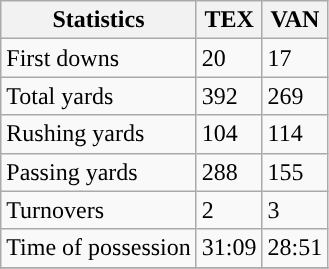<table class="wikitable" style="float: left;">
<tr>
<th>Statistics</th>
<th>TEX</th>
<th>VAN</th>
</tr>
<tr>
<td>First downs</td>
<td>20</td>
<td>17</td>
</tr>
<tr>
<td>Total yards</td>
<td>392</td>
<td>269</td>
</tr>
<tr>
<td>Rushing yards</td>
<td>104</td>
<td>114</td>
</tr>
<tr>
<td>Passing yards</td>
<td>288</td>
<td>155</td>
</tr>
<tr>
<td>Turnovers</td>
<td>2</td>
<td>3</td>
</tr>
<tr>
<td>Time of possession</td>
<td>31:09</td>
<td>28:51</td>
</tr>
<tr>
</tr>
</table>
